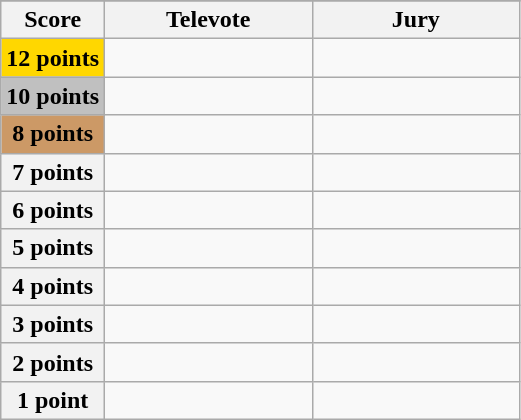<table class="wikitable">
<tr>
</tr>
<tr>
<th scope="col" width="20%">Score</th>
<th scope="col" width="40%">Televote</th>
<th scope="col" width="40%">Jury</th>
</tr>
<tr>
<th scope="row" style="Background:gold">12 points</th>
<td></td>
<td></td>
</tr>
<tr>
<th scope="row" style="background:silver">10 points</th>
<td></td>
<td></td>
</tr>
<tr>
<th scope="row" style="background:#CC9966">8 points</th>
<td></td>
<td></td>
</tr>
<tr>
<th scope="row">7 points</th>
<td></td>
<td></td>
</tr>
<tr>
<th scope="row">6 points</th>
<td></td>
<td></td>
</tr>
<tr>
<th scope="row">5 points</th>
<td></td>
<td></td>
</tr>
<tr>
<th scope="row">4 points</th>
<td></td>
<td></td>
</tr>
<tr>
<th scope="row">3 points</th>
<td></td>
<td></td>
</tr>
<tr>
<th scope="row">2 points</th>
<td></td>
<td></td>
</tr>
<tr>
<th scope="row">1 point</th>
<td></td>
<td></td>
</tr>
</table>
